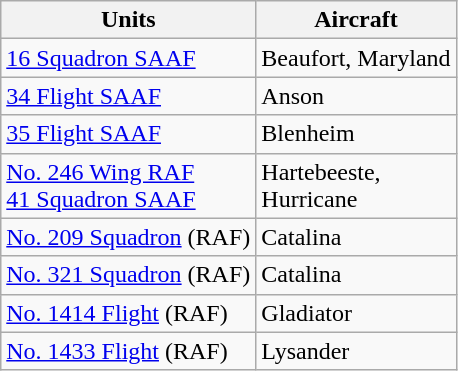<table class="wikitable">
<tr>
<th>Units</th>
<th>Aircraft</th>
</tr>
<tr>
<td><a href='#'>16 Squadron SAAF</a></td>
<td>Beaufort, Maryland</td>
</tr>
<tr>
<td><a href='#'>34 Flight SAAF</a></td>
<td>Anson</td>
</tr>
<tr>
<td><a href='#'>35 Flight SAAF</a></td>
<td>Blenheim</td>
</tr>
<tr>
<td><a href='#'>No. 246 Wing RAF</a><br><a href='#'>41 Squadron SAAF</a></td>
<td>Hartebeeste,<br>Hurricane</td>
</tr>
<tr>
<td><a href='#'>No. 209 Squadron</a> (RAF)</td>
<td>Catalina</td>
</tr>
<tr>
<td><a href='#'>No. 321 Squadron</a> (RAF)</td>
<td>Catalina</td>
</tr>
<tr>
<td><a href='#'>No. 1414 Flight</a> (RAF)</td>
<td>Gladiator</td>
</tr>
<tr>
<td><a href='#'>No. 1433 Flight</a> (RAF)</td>
<td>Lysander</td>
</tr>
</table>
